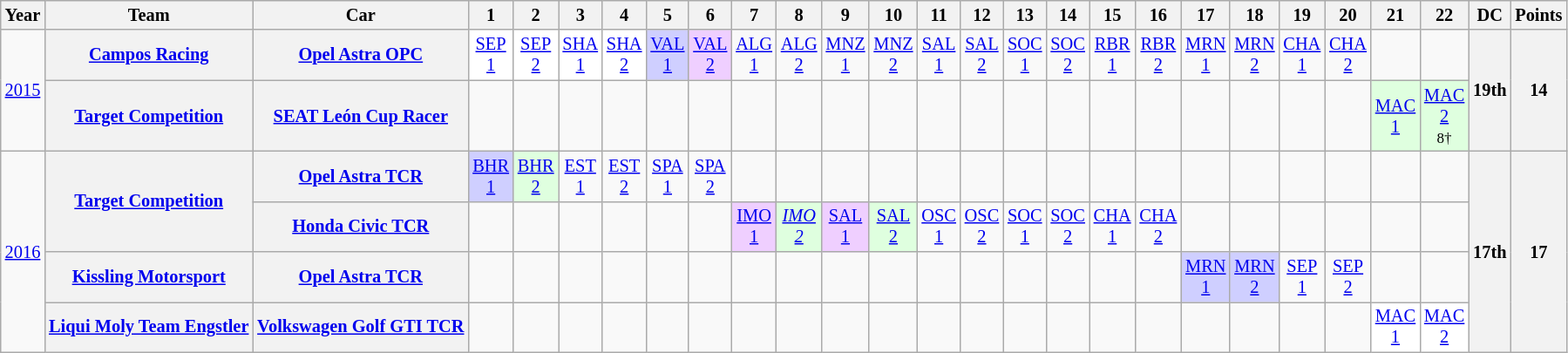<table class="wikitable" style="text-align:center; font-size:85%">
<tr>
<th>Year</th>
<th>Team</th>
<th>Car</th>
<th>1</th>
<th>2</th>
<th>3</th>
<th>4</th>
<th>5</th>
<th>6</th>
<th>7</th>
<th>8</th>
<th>9</th>
<th>10</th>
<th>11</th>
<th>12</th>
<th>13</th>
<th>14</th>
<th>15</th>
<th>16</th>
<th>17</th>
<th>18</th>
<th>19</th>
<th>20</th>
<th>21</th>
<th>22</th>
<th>DC</th>
<th>Points</th>
</tr>
<tr>
<td rowspan=2><a href='#'>2015</a></td>
<th><a href='#'>Campos Racing</a></th>
<th><a href='#'>Opel Astra OPC</a></th>
<td style="background:#FFFFFF;"><a href='#'>SEP<br>1</a><br></td>
<td style="background:#FFFFFF;"><a href='#'>SEP<br>2</a><br></td>
<td style="background:#FFFFFF;"><a href='#'>SHA<br>1</a><br></td>
<td style="background:#FFFFFF;"><a href='#'>SHA<br>2</a><br></td>
<td style="background:#CFCFFF;"><a href='#'>VAL<br>1</a><br></td>
<td style="background:#EFCFFF;"><a href='#'>VAL<br>2</a><br></td>
<td><a href='#'>ALG<br>1</a></td>
<td><a href='#'>ALG<br>2</a></td>
<td><a href='#'>MNZ<br>1</a></td>
<td><a href='#'>MNZ<br>2</a></td>
<td><a href='#'>SAL<br>1</a></td>
<td><a href='#'>SAL<br>2</a></td>
<td><a href='#'>SOC<br>1</a></td>
<td><a href='#'>SOC<br>2</a></td>
<td><a href='#'>RBR<br>1</a></td>
<td><a href='#'>RBR<br>2</a></td>
<td><a href='#'>MRN<br>1</a></td>
<td><a href='#'>MRN<br>2</a></td>
<td><a href='#'>CHA<br>1</a></td>
<td><a href='#'>CHA<br>2</a></td>
<td></td>
<td></td>
<th rowspan=2>19th</th>
<th rowspan=2>14</th>
</tr>
<tr>
<th><a href='#'>Target Competition</a></th>
<th><a href='#'>SEAT León Cup Racer</a></th>
<td></td>
<td></td>
<td></td>
<td></td>
<td></td>
<td></td>
<td></td>
<td></td>
<td></td>
<td></td>
<td></td>
<td></td>
<td></td>
<td></td>
<td></td>
<td></td>
<td></td>
<td></td>
<td></td>
<td></td>
<td style="background:#DFFFDF;"><a href='#'>MAC<br>1</a><br></td>
<td style="background:#DFFFDF;"><a href='#'>MAC<br>2</a><br><small>8†</small></td>
</tr>
<tr>
<td rowspan=4><a href='#'>2016</a></td>
<th rowspan=2><a href='#'>Target Competition</a></th>
<th><a href='#'>Opel Astra TCR</a></th>
<td style="background:#CFCFFF;"><a href='#'>BHR<br>1</a><br></td>
<td style="background:#DFFFDF;"><a href='#'>BHR<br>2</a><br></td>
<td><a href='#'>EST<br>1</a></td>
<td><a href='#'>EST<br>2</a></td>
<td><a href='#'>SPA<br>1</a></td>
<td><a href='#'>SPA<br>2</a></td>
<td></td>
<td></td>
<td></td>
<td></td>
<td></td>
<td></td>
<td></td>
<td></td>
<td></td>
<td></td>
<td></td>
<td></td>
<td></td>
<td></td>
<td></td>
<td></td>
<th rowspan=4>17th</th>
<th rowspan=4>17</th>
</tr>
<tr>
<th><a href='#'>Honda Civic TCR</a></th>
<td></td>
<td></td>
<td></td>
<td></td>
<td></td>
<td></td>
<td style="background:#EFCFFF;"><a href='#'>IMO<br>1</a><br></td>
<td style="background:#DFFFDF;"><em><a href='#'>IMO<br>2</a></em><br></td>
<td style="background:#EFCFFF;"><a href='#'>SAL<br>1</a><br></td>
<td style="background:#DFFFDF;"><a href='#'>SAL<br>2</a><br></td>
<td><a href='#'>OSC<br>1</a></td>
<td><a href='#'>OSC<br>2</a></td>
<td><a href='#'>SOC<br>1</a></td>
<td><a href='#'>SOC<br>2</a></td>
<td><a href='#'>CHA<br>1</a></td>
<td><a href='#'>CHA<br>2</a></td>
<td></td>
<td></td>
<td></td>
<td></td>
<td></td>
<td></td>
</tr>
<tr>
<th><a href='#'>Kissling Motorsport</a></th>
<th><a href='#'>Opel Astra TCR</a></th>
<td></td>
<td></td>
<td></td>
<td></td>
<td></td>
<td></td>
<td></td>
<td></td>
<td></td>
<td></td>
<td></td>
<td></td>
<td></td>
<td></td>
<td></td>
<td></td>
<td style="background:#CFCFFF;"><a href='#'>MRN<br>1</a><br></td>
<td style="background:#CFCFFF;"><a href='#'>MRN<br>2</a><br></td>
<td><a href='#'>SEP<br>1</a></td>
<td><a href='#'>SEP<br>2</a></td>
<td></td>
<td></td>
</tr>
<tr>
<th><a href='#'>Liqui Moly Team Engstler</a></th>
<th><a href='#'>Volkswagen Golf GTI TCR</a></th>
<td></td>
<td></td>
<td></td>
<td></td>
<td></td>
<td></td>
<td></td>
<td></td>
<td></td>
<td></td>
<td></td>
<td></td>
<td></td>
<td></td>
<td></td>
<td></td>
<td></td>
<td></td>
<td></td>
<td></td>
<td style="background:#FFFFFF;"><a href='#'>MAC<br>1</a><br></td>
<td style="background:#FFFFFF;"><a href='#'>MAC<br>2</a><br></td>
</tr>
</table>
